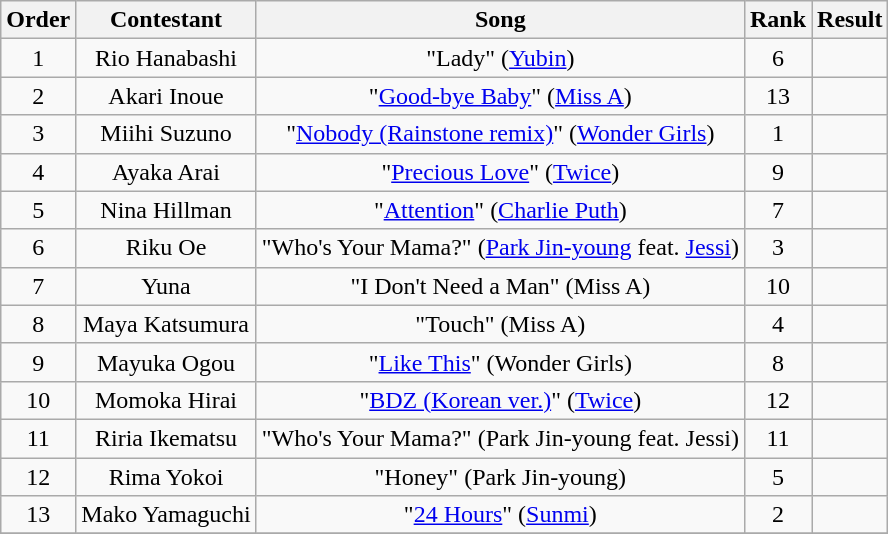<table class="wikitable sortable" style="text-align:center;">
<tr>
<th>Order</th>
<th>Contestant</th>
<th>Song</th>
<th>Rank<br></th>
<th>Result<br></th>
</tr>
<tr>
<td>1</td>
<td data-sort-value="Hanabashi">Rio Hanabashi</td>
<td>"Lady" (<a href='#'>Yubin</a>)</td>
<td>6</td>
<td></td>
</tr>
<tr>
<td>2</td>
<td data-sort-value="Inoue">Akari Inoue</td>
<td>"<a href='#'>Good-bye Baby</a>" (<a href='#'>Miss A</a>)</td>
<td>13</td>
<td></td>
</tr>
<tr>
<td>3</td>
<td data-sort-value="Suzuno">Miihi Suzuno</td>
<td>"<a href='#'>Nobody (Rainstone remix)</a>" (<a href='#'>Wonder Girls</a>)</td>
<td>1</td>
<td></td>
</tr>
<tr>
<td>4</td>
<td data-sort-value="Arai">Ayaka Arai</td>
<td>"<a href='#'>Precious Love</a>" (<a href='#'>Twice</a>)</td>
<td>9</td>
<td></td>
</tr>
<tr>
<td>5</td>
<td data-sort-value="Hillman">Nina Hillman</td>
<td>"<a href='#'>Attention</a>" (<a href='#'>Charlie Puth</a>)</td>
<td>7</td>
<td></td>
</tr>
<tr>
<td>6</td>
<td data-sort-value="/oe">Riku Oe</td>
<td>"Who's Your Mama?" (<a href='#'>Park Jin-young</a> feat. <a href='#'>Jessi</a>)</td>
<td>3</td>
<td></td>
</tr>
<tr>
<td>7</td>
<td>Yuna</td>
<td>"I Don't Need a Man" (Miss A)</td>
<td>10</td>
<td></td>
</tr>
<tr>
<td>8</td>
<td data-sort-value="Katsumura">Maya Katsumura</td>
<td>"Touch" (Miss A)</td>
<td>4</td>
<td></td>
</tr>
<tr>
<td>9</td>
<td data-sort-value="Ogou">Mayuka Ogou</td>
<td>"<a href='#'>Like This</a>" (Wonder Girls)</td>
<td>8</td>
<td></td>
</tr>
<tr>
<td>10</td>
<td data-sort-value="Hirai">Momoka Hirai</td>
<td>"<a href='#'>BDZ (Korean ver.)</a>" (<a href='#'>Twice</a>)</td>
<td>12</td>
<td></td>
</tr>
<tr>
<td>11</td>
<td data-sort-value="Ikematsu">Riria Ikematsu</td>
<td>"Who's Your Mama?" (Park Jin-young feat. Jessi)</td>
<td>11</td>
<td></td>
</tr>
<tr>
<td>12</td>
<td data-sort-value="Yokoi">Rima Yokoi</td>
<td>"Honey" (Park Jin-young)</td>
<td>5</td>
<td></td>
</tr>
<tr>
<td>13</td>
<td data-sort-value="Yamaguchi">Mako Yamaguchi</td>
<td>"<a href='#'>24 Hours</a>" (<a href='#'>Sunmi</a>)</td>
<td>2</td>
<td></td>
</tr>
<tr>
</tr>
</table>
